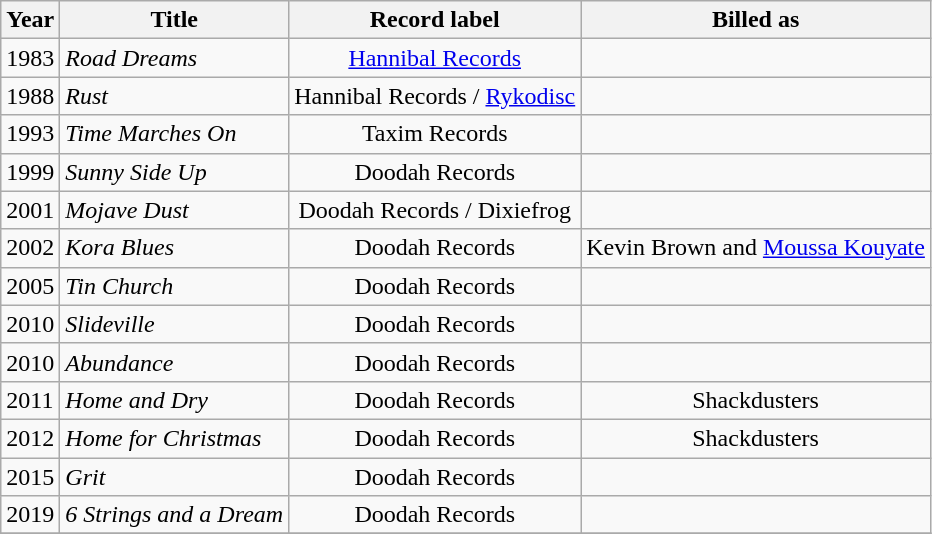<table class="wikitable sortable">
<tr>
<th>Year</th>
<th>Title</th>
<th>Record label</th>
<th>Billed as</th>
</tr>
<tr>
<td>1983</td>
<td><em>Road Dreams</em></td>
<td style="text-align:center;"><a href='#'>Hannibal Records</a></td>
<td></td>
</tr>
<tr>
<td>1988</td>
<td><em>Rust</em></td>
<td style="text-align:center;">Hannibal Records / <a href='#'>Rykodisc</a></td>
<td></td>
</tr>
<tr>
<td>1993</td>
<td><em>Time Marches On</em></td>
<td style="text-align:center;">Taxim Records</td>
<td></td>
</tr>
<tr>
<td>1999</td>
<td><em>Sunny Side Up</em></td>
<td style="text-align:center;">Doodah Records</td>
<td></td>
</tr>
<tr>
<td>2001</td>
<td><em>Mojave Dust</em></td>
<td style="text-align:center;">Doodah Records / Dixiefrog</td>
<td></td>
</tr>
<tr>
<td>2002</td>
<td><em>Kora Blues</em></td>
<td style="text-align:center;">Doodah Records</td>
<td>Kevin Brown and <a href='#'>Moussa Kouyate</a></td>
</tr>
<tr>
<td>2005</td>
<td><em>Tin Church</em></td>
<td style="text-align:center;">Doodah Records</td>
<td></td>
</tr>
<tr>
<td>2010</td>
<td><em>Slideville</em></td>
<td style="text-align:center;">Doodah Records</td>
<td></td>
</tr>
<tr>
<td>2010</td>
<td><em>Abundance</em></td>
<td style="text-align:center;">Doodah Records</td>
<td></td>
</tr>
<tr>
<td>2011</td>
<td><em>Home and Dry</em></td>
<td style="text-align:center;">Doodah Records</td>
<td style="text-align:center;">Shackdusters</td>
</tr>
<tr>
<td>2012</td>
<td><em>Home for Christmas</em></td>
<td style="text-align:center;">Doodah Records</td>
<td style="text-align:center;">Shackdusters</td>
</tr>
<tr>
<td>2015</td>
<td><em>Grit</em></td>
<td style="text-align:center;">Doodah Records</td>
<td></td>
</tr>
<tr>
<td>2019</td>
<td><em>6 Strings and a Dream</em></td>
<td style="text-align:center;">Doodah Records</td>
<td></td>
</tr>
<tr>
</tr>
</table>
